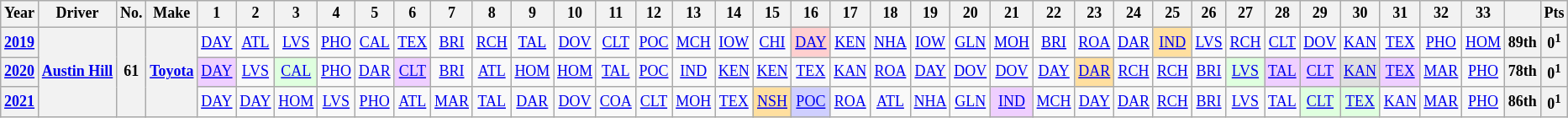<table class="wikitable" style="text-align:center; font-size:75%">
<tr>
<th>Year</th>
<th>Driver</th>
<th>No.</th>
<th>Make</th>
<th>1</th>
<th>2</th>
<th>3</th>
<th>4</th>
<th>5</th>
<th>6</th>
<th>7</th>
<th>8</th>
<th>9</th>
<th>10</th>
<th>11</th>
<th>12</th>
<th>13</th>
<th>14</th>
<th>15</th>
<th>16</th>
<th>17</th>
<th>18</th>
<th>19</th>
<th>20</th>
<th>21</th>
<th>22</th>
<th>23</th>
<th>24</th>
<th>25</th>
<th>26</th>
<th>27</th>
<th>28</th>
<th>29</th>
<th>30</th>
<th>31</th>
<th>32</th>
<th>33</th>
<th></th>
<th>Pts</th>
</tr>
<tr>
<th><a href='#'>2019</a></th>
<th rowspan=3><a href='#'>Austin Hill</a></th>
<th rowspan=3>61</th>
<th rowspan=3><a href='#'>Toyota</a></th>
<td><a href='#'>DAY</a></td>
<td><a href='#'>ATL</a></td>
<td><a href='#'>LVS</a></td>
<td><a href='#'>PHO</a></td>
<td><a href='#'>CAL</a></td>
<td><a href='#'>TEX</a></td>
<td><a href='#'>BRI</a></td>
<td><a href='#'>RCH</a></td>
<td><a href='#'>TAL</a></td>
<td><a href='#'>DOV</a></td>
<td><a href='#'>CLT</a></td>
<td><a href='#'>POC</a></td>
<td><a href='#'>MCH</a></td>
<td><a href='#'>IOW</a></td>
<td><a href='#'>CHI</a></td>
<td style="background:#FFCFCF;"><a href='#'>DAY</a><br></td>
<td><a href='#'>KEN</a></td>
<td><a href='#'>NHA</a></td>
<td><a href='#'>IOW</a></td>
<td><a href='#'>GLN</a></td>
<td><a href='#'>MOH</a></td>
<td><a href='#'>BRI</a></td>
<td><a href='#'>ROA</a></td>
<td><a href='#'>DAR</a></td>
<td style="background:#FFDF9F;"><a href='#'>IND</a><br></td>
<td><a href='#'>LVS</a></td>
<td><a href='#'>RCH</a></td>
<td><a href='#'>CLT</a></td>
<td><a href='#'>DOV</a></td>
<td><a href='#'>KAN</a></td>
<td><a href='#'>TEX</a></td>
<td><a href='#'>PHO</a></td>
<td><a href='#'>HOM</a></td>
<th>89th</th>
<th>0<sup>1</sup></th>
</tr>
<tr>
<th><a href='#'>2020</a></th>
<td style="background:#EFCFFF;"><a href='#'>DAY</a><br></td>
<td><a href='#'>LVS</a></td>
<td style="background:#DFFFDF;"><a href='#'>CAL</a><br></td>
<td><a href='#'>PHO</a></td>
<td><a href='#'>DAR</a></td>
<td style="background:#EFCFFF;"><a href='#'>CLT</a><br></td>
<td><a href='#'>BRI</a></td>
<td><a href='#'>ATL</a></td>
<td><a href='#'>HOM</a></td>
<td><a href='#'>HOM</a></td>
<td><a href='#'>TAL</a></td>
<td><a href='#'>POC</a></td>
<td><a href='#'>IND</a></td>
<td><a href='#'>KEN</a></td>
<td><a href='#'>KEN</a></td>
<td><a href='#'>TEX</a></td>
<td><a href='#'>KAN</a></td>
<td><a href='#'>ROA</a></td>
<td><a href='#'>DAY</a></td>
<td><a href='#'>DOV</a></td>
<td><a href='#'>DOV</a></td>
<td><a href='#'>DAY</a></td>
<td style="background:#FFDF9F;"><a href='#'>DAR</a><br></td>
<td><a href='#'>RCH</a></td>
<td><a href='#'>RCH</a></td>
<td><a href='#'>BRI</a></td>
<td style="background:#DFFFDF;"><a href='#'>LVS</a><br></td>
<td style="background:#EFCFFF;"><a href='#'>TAL</a><br></td>
<td style="background:#EFCFFF;"><a href='#'>CLT</a><br></td>
<td style="background:#DFDFDF;"><a href='#'>KAN</a><br></td>
<td style="background:#EFCFFF;"><a href='#'>TEX</a><br></td>
<td><a href='#'>MAR</a></td>
<td><a href='#'>PHO</a></td>
<th>78th</th>
<th>0<sup>1</sup></th>
</tr>
<tr>
<th><a href='#'>2021</a></th>
<td><a href='#'>DAY</a></td>
<td><a href='#'>DAY</a></td>
<td><a href='#'>HOM</a></td>
<td><a href='#'>LVS</a></td>
<td><a href='#'>PHO</a></td>
<td><a href='#'>ATL</a></td>
<td><a href='#'>MAR</a></td>
<td><a href='#'>TAL</a></td>
<td><a href='#'>DAR</a></td>
<td><a href='#'>DOV</a></td>
<td><a href='#'>COA</a></td>
<td><a href='#'>CLT</a></td>
<td><a href='#'>MOH</a></td>
<td><a href='#'>TEX</a></td>
<td style="background:#FFDF9F;"><a href='#'>NSH</a><br></td>
<td style="background:#CFCFFF;"><a href='#'>POC</a><br></td>
<td><a href='#'>ROA</a></td>
<td><a href='#'>ATL</a></td>
<td><a href='#'>NHA</a></td>
<td><a href='#'>GLN</a></td>
<td style="background:#EFCFFF;"><a href='#'>IND</a><br></td>
<td><a href='#'>MCH</a></td>
<td><a href='#'>DAY</a></td>
<td><a href='#'>DAR</a></td>
<td><a href='#'>RCH</a></td>
<td><a href='#'>BRI</a></td>
<td><a href='#'>LVS</a></td>
<td><a href='#'>TAL</a></td>
<td style="background:#DFFFDF;"><a href='#'>CLT</a><br></td>
<td style="background:#DFFFDF;"><a href='#'>TEX</a><br></td>
<td><a href='#'>KAN</a></td>
<td><a href='#'>MAR</a></td>
<td><a href='#'>PHO</a></td>
<th>86th</th>
<th>0<sup>1</sup></th>
</tr>
</table>
